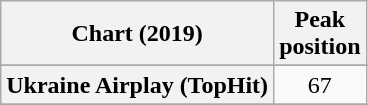<table class="wikitable sortable plainrowheaders" style="text-align:center">
<tr>
<th scope="col">Chart (2019)</th>
<th scope="col">Peak<br>position</th>
</tr>
<tr>
</tr>
<tr>
<th scope="row">Ukraine Airplay (TopHit)</th>
<td>67</td>
</tr>
<tr>
</tr>
</table>
